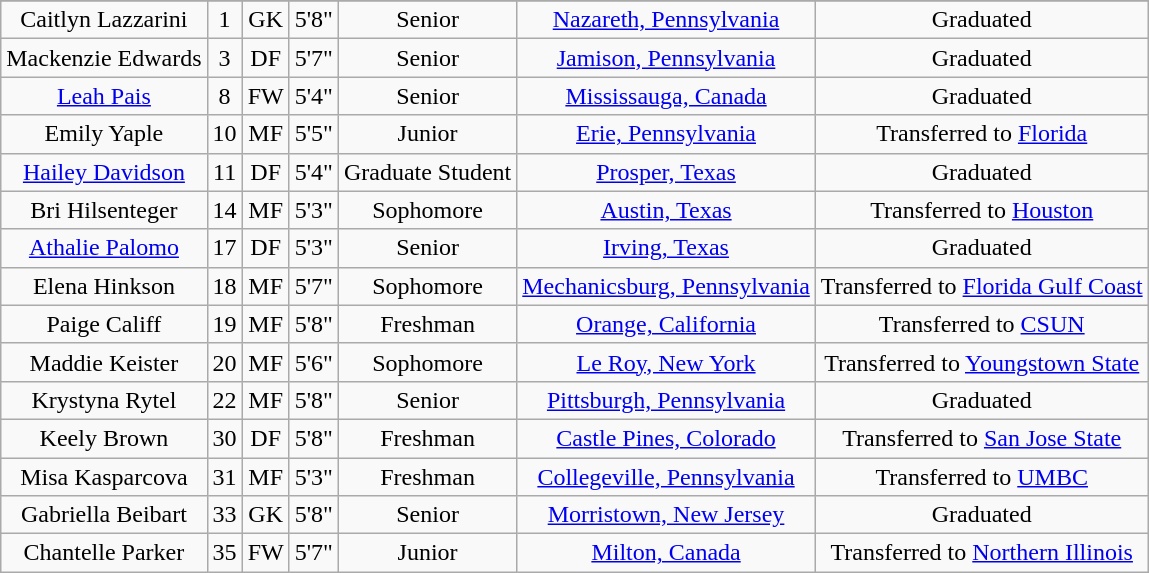<table class="wikitable sortable" style="text-align:center;" border="1">
<tr align=center>
</tr>
<tr>
<td>Caitlyn Lazzarini</td>
<td>1</td>
<td>GK</td>
<td>5'8"</td>
<td>Senior</td>
<td><a href='#'>Nazareth, Pennsylvania</a></td>
<td>Graduated</td>
</tr>
<tr>
<td>Mackenzie Edwards</td>
<td>3</td>
<td>DF</td>
<td>5'7"</td>
<td>Senior</td>
<td><a href='#'>Jamison, Pennsylvania</a></td>
<td>Graduated</td>
</tr>
<tr>
<td><a href='#'>Leah Pais</a></td>
<td>8</td>
<td>FW</td>
<td>5'4"</td>
<td>Senior</td>
<td><a href='#'>Mississauga, Canada</a></td>
<td>Graduated</td>
</tr>
<tr>
<td>Emily Yaple</td>
<td>10</td>
<td>MF</td>
<td>5'5"</td>
<td>Junior</td>
<td><a href='#'>Erie, Pennsylvania</a></td>
<td>Transferred to <a href='#'>Florida</a></td>
</tr>
<tr>
<td><a href='#'>Hailey Davidson</a></td>
<td>11</td>
<td>DF</td>
<td>5'4"</td>
<td>Graduate Student</td>
<td><a href='#'>Prosper, Texas</a></td>
<td>Graduated</td>
</tr>
<tr>
<td>Bri Hilsenteger</td>
<td>14</td>
<td>MF</td>
<td>5'3"</td>
<td>Sophomore</td>
<td><a href='#'>Austin, Texas</a></td>
<td>Transferred to <a href='#'>Houston</a></td>
</tr>
<tr>
<td><a href='#'>Athalie Palomo</a></td>
<td>17</td>
<td>DF</td>
<td>5'3"</td>
<td>Senior</td>
<td><a href='#'>Irving, Texas</a></td>
<td>Graduated</td>
</tr>
<tr>
<td>Elena Hinkson</td>
<td>18</td>
<td>MF</td>
<td>5'7"</td>
<td>Sophomore</td>
<td><a href='#'>Mechanicsburg, Pennsylvania</a></td>
<td>Transferred to <a href='#'>Florida Gulf Coast</a></td>
</tr>
<tr>
<td>Paige Califf</td>
<td>19</td>
<td>MF</td>
<td>5'8"</td>
<td>Freshman</td>
<td><a href='#'>Orange, California</a></td>
<td>Transferred to <a href='#'>CSUN</a></td>
</tr>
<tr>
<td>Maddie Keister</td>
<td>20</td>
<td>MF</td>
<td>5'6"</td>
<td>Sophomore</td>
<td><a href='#'>Le Roy, New York</a></td>
<td>Transferred to <a href='#'>Youngstown State</a></td>
</tr>
<tr>
<td>Krystyna Rytel</td>
<td>22</td>
<td>MF</td>
<td>5'8"</td>
<td>Senior</td>
<td><a href='#'>Pittsburgh, Pennsylvania</a></td>
<td>Graduated</td>
</tr>
<tr>
<td>Keely Brown</td>
<td>30</td>
<td>DF</td>
<td>5'8"</td>
<td>Freshman</td>
<td><a href='#'>Castle Pines, Colorado</a></td>
<td>Transferred to <a href='#'>San Jose State</a></td>
</tr>
<tr>
<td>Misa Kasparcova</td>
<td>31</td>
<td>MF</td>
<td>5'3"</td>
<td>Freshman</td>
<td><a href='#'>Collegeville, Pennsylvania</a></td>
<td>Transferred to <a href='#'>UMBC</a></td>
</tr>
<tr>
<td>Gabriella Beibart</td>
<td>33</td>
<td>GK</td>
<td>5'8"</td>
<td>Senior</td>
<td><a href='#'>Morristown, New Jersey</a></td>
<td>Graduated</td>
</tr>
<tr>
<td>Chantelle Parker</td>
<td>35</td>
<td>FW</td>
<td>5'7"</td>
<td>Junior</td>
<td><a href='#'>Milton, Canada</a></td>
<td>Transferred to <a href='#'>Northern Illinois</a></td>
</tr>
</table>
